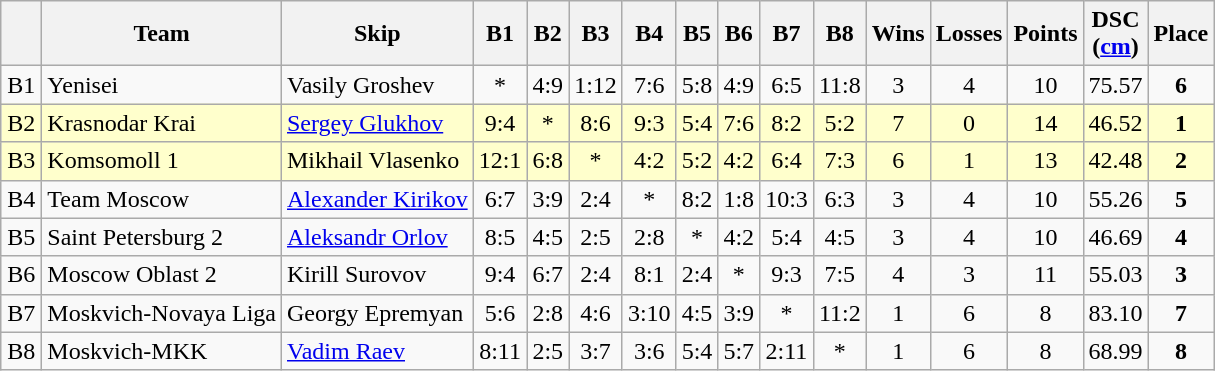<table class=wikitable style="text-align: center;">
<tr>
<th width=20></th>
<th>Team</th>
<th>Skip</th>
<th width=20>B1</th>
<th width=20>B2</th>
<th width=20>B3</th>
<th width=20>B4</th>
<th width=20>B5</th>
<th width=20>B6</th>
<th width=20>B7</th>
<th width=20>B8</th>
<th width=20>Wins</th>
<th width=20>Losses</th>
<th width=20>Points</th>
<th width=30>DSC (<a href='#'>cm</a>)</th>
<th width=20>Place</th>
</tr>
<tr>
<td>B1</td>
<td align="left"> Yenisei</td>
<td align="left">Vasily Groshev</td>
<td>*</td>
<td>4:9</td>
<td>1:12</td>
<td>7:6</td>
<td>5:8</td>
<td>4:9</td>
<td>6:5</td>
<td>11:8</td>
<td>3</td>
<td>4</td>
<td>10</td>
<td>75.57</td>
<td><strong>6</strong></td>
</tr>
<tr bgcolor=#ffffcc>
<td>B2</td>
<td align="left"> Krasnodar Krai</td>
<td align="left"><a href='#'>Sergey Glukhov</a></td>
<td>9:4</td>
<td>*</td>
<td>8:6</td>
<td>9:3</td>
<td>5:4</td>
<td>7:6</td>
<td>8:2</td>
<td>5:2</td>
<td>7</td>
<td>0</td>
<td>14</td>
<td>46.52</td>
<td><strong>1</strong></td>
</tr>
<tr bgcolor=#ffffcc>
<td>B3</td>
<td align="left"> Komsomoll 1</td>
<td align="left">Mikhail Vlasenko</td>
<td>12:1</td>
<td>6:8</td>
<td>*</td>
<td>4:2</td>
<td>5:2</td>
<td>4:2</td>
<td>6:4</td>
<td>7:3</td>
<td>6</td>
<td>1</td>
<td>13</td>
<td>42.48</td>
<td><strong>2</strong></td>
</tr>
<tr>
<td>B4</td>
<td align="left"> Team Moscow</td>
<td align="left"><a href='#'>Alexander Kirikov</a></td>
<td>6:7</td>
<td>3:9</td>
<td>2:4</td>
<td>*</td>
<td>8:2</td>
<td>1:8</td>
<td>10:3</td>
<td>6:3</td>
<td>3</td>
<td>4</td>
<td>10</td>
<td>55.26</td>
<td><strong>5</strong></td>
</tr>
<tr>
<td>B5</td>
<td align="left"> Saint Petersburg 2</td>
<td align="left"><a href='#'>Aleksandr Orlov</a></td>
<td>8:5</td>
<td>4:5</td>
<td>2:5</td>
<td>2:8</td>
<td>*</td>
<td>4:2</td>
<td>5:4</td>
<td>4:5</td>
<td>3</td>
<td>4</td>
<td>10</td>
<td>46.69</td>
<td><strong>4</strong></td>
</tr>
<tr>
<td>B6</td>
<td align="left"> Moscow Oblast 2</td>
<td align="left">Kirill Surovov</td>
<td>9:4</td>
<td>6:7</td>
<td>2:4</td>
<td>8:1</td>
<td>2:4</td>
<td>*</td>
<td>9:3</td>
<td>7:5</td>
<td>4</td>
<td>3</td>
<td>11</td>
<td>55.03</td>
<td><strong>3</strong></td>
</tr>
<tr>
<td>B7</td>
<td align="left"> Moskvich-Novaya Liga</td>
<td align="left">Georgy Epremyan</td>
<td>5:6</td>
<td>2:8</td>
<td>4:6</td>
<td>3:10</td>
<td>4:5</td>
<td>3:9</td>
<td>*</td>
<td>11:2</td>
<td>1</td>
<td>6</td>
<td>8</td>
<td>83.10</td>
<td><strong>7</strong></td>
</tr>
<tr>
<td>B8</td>
<td align="left"> Moskvich-MKK</td>
<td align="left"><a href='#'>Vadim Raev</a></td>
<td>8:11</td>
<td>2:5</td>
<td>3:7</td>
<td>3:6</td>
<td>5:4</td>
<td>5:7</td>
<td>2:11</td>
<td>*</td>
<td>1</td>
<td>6</td>
<td>8</td>
<td>68.99</td>
<td><strong>8</strong></td>
</tr>
</table>
